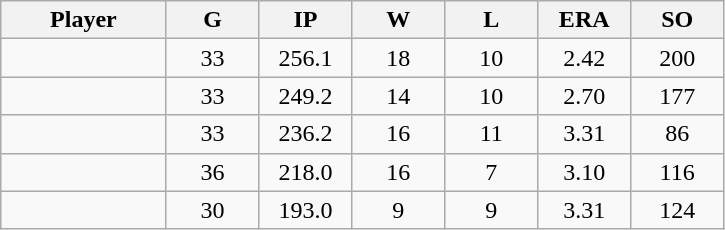<table class="wikitable sortable">
<tr>
<th bgcolor="#DDDDFF" width="16%">Player</th>
<th bgcolor="#DDDDFF" width="9%">G</th>
<th bgcolor="#DDDDFF" width="9%">IP</th>
<th bgcolor="#DDDDFF" width="9%">W</th>
<th bgcolor="#DDDDFF" width="9%">L</th>
<th bgcolor="#DDDDFF" width="9%">ERA</th>
<th bgcolor="#DDDDFF" width="9%">SO</th>
</tr>
<tr align="center">
<td></td>
<td>33</td>
<td>256.1</td>
<td>18</td>
<td>10</td>
<td>2.42</td>
<td>200</td>
</tr>
<tr align="center">
<td></td>
<td>33</td>
<td>249.2</td>
<td>14</td>
<td>10</td>
<td>2.70</td>
<td>177</td>
</tr>
<tr align="center">
<td></td>
<td>33</td>
<td>236.2</td>
<td>16</td>
<td>11</td>
<td>3.31</td>
<td>86</td>
</tr>
<tr align="center">
<td></td>
<td>36</td>
<td>218.0</td>
<td>16</td>
<td>7</td>
<td>3.10</td>
<td>116</td>
</tr>
<tr align="center">
<td></td>
<td>30</td>
<td>193.0</td>
<td>9</td>
<td>9</td>
<td>3.31</td>
<td>124</td>
</tr>
</table>
